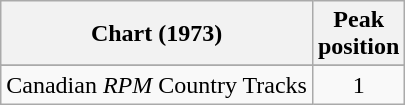<table class="wikitable sortable">
<tr>
<th align="left">Chart (1973)</th>
<th align="center">Peak<br>position</th>
</tr>
<tr>
</tr>
<tr>
</tr>
<tr>
<td align="left">Canadian <em>RPM</em> Country Tracks</td>
<td align="center">1</td>
</tr>
</table>
